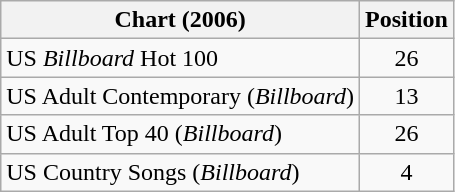<table class="wikitable sortable">
<tr>
<th>Chart (2006)</th>
<th>Position</th>
</tr>
<tr>
<td>US <em>Billboard</em> Hot 100</td>
<td style="text-align:center;">26</td>
</tr>
<tr>
<td>US Adult Contemporary (<em>Billboard</em>)</td>
<td style="text-align:center;">13</td>
</tr>
<tr>
<td>US Adult Top 40 (<em>Billboard</em>)</td>
<td style="text-align:center;">26</td>
</tr>
<tr>
<td>US Country Songs (<em>Billboard</em>)</td>
<td style="text-align:center;">4</td>
</tr>
</table>
